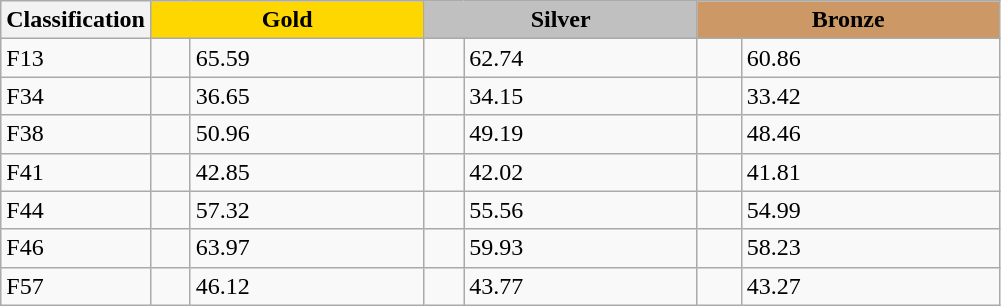<table class=wikitable style="font-size:100%">
<tr>
<th rowspan="1" width="15%">Classification</th>
<th colspan="2" style="background:gold;">Gold</th>
<th colspan="2" style="background:silver;">Silver</th>
<th colspan="2" style="background:#CC9966;">Bronze</th>
</tr>
<tr>
<td>F13 <br></td>
<td></td>
<td>65.59</td>
<td></td>
<td>62.74</td>
<td></td>
<td>60.86</td>
</tr>
<tr>
<td>F34 <br></td>
<td></td>
<td>36.65</td>
<td></td>
<td>34.15</td>
<td></td>
<td>33.42</td>
</tr>
<tr>
<td>F38 <br></td>
<td></td>
<td>50.96</td>
<td></td>
<td>49.19</td>
<td></td>
<td>48.46</td>
</tr>
<tr>
<td>F41 <br></td>
<td></td>
<td>42.85</td>
<td></td>
<td>42.02</td>
<td></td>
<td>41.81</td>
</tr>
<tr>
<td>F44 <br></td>
<td></td>
<td>57.32</td>
<td></td>
<td>55.56</td>
<td></td>
<td>54.99</td>
</tr>
<tr>
<td>F46 <br></td>
<td></td>
<td>63.97</td>
<td></td>
<td>59.93</td>
<td></td>
<td>58.23</td>
</tr>
<tr>
<td>F57 <br></td>
<td></td>
<td>46.12</td>
<td></td>
<td>43.77</td>
<td></td>
<td>43.27</td>
</tr>
</table>
